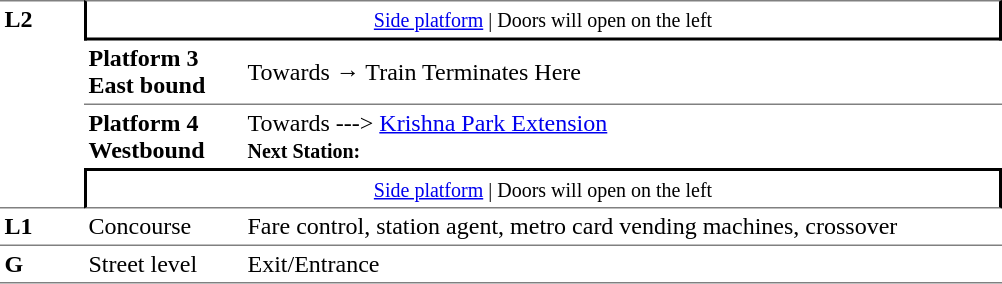<table border=0 cellspacing=0 cellpadding=3>
<tr>
<td style="border-top:solid 1px grey;border-bottom:solid 1px grey;" width=50 rowspan=4 valign=top><strong>L2</strong></td>
<td style="border-top:solid 1px grey;border-right:solid 2px black;border-left:solid 2px black;border-bottom:solid 2px black;text-align:center;" colspan=2><small><a href='#'>Side platform</a> | Doors will open on the left </small></td>
</tr>
<tr>
<td style="border-bottom:solid 1px grey;" width=100><span><strong>Platform 3</strong><br><strong>East bound</strong></span></td>
<td style="border-bottom:solid 1px grey;" width=500>Towards → Train Terminates Here <br></td>
</tr>
<tr>
<td><span><strong>Platform 4</strong><br><strong>Westbound</strong></span></td>
<td><span></span>Towards ---> <a href='#'>Krishna Park Extension</a><br><small><strong>Next Station:</strong> </small></td>
</tr>
<tr>
<td style="border-top:solid 2px black;border-right:solid 2px black;border-left:solid 2px black;border-bottom:solid 1px grey;text-align:center;" colspan=2><small><a href='#'>Side platform</a> | Doors will open on the left </small></td>
</tr>
<tr>
<td valign=top><strong>L1</strong></td>
<td valign=top>Concourse</td>
<td valign=top>Fare control, station agent, metro card vending machines, crossover</td>
</tr>
<tr>
<td style="border-bottom:solid 1px grey;border-top:solid 1px grey;" width=50 valign=top><strong>G</strong></td>
<td style="border-top:solid 1px grey;border-bottom:solid 1px grey;" width=100 valign=top>Street level</td>
<td style="border-top:solid 1px grey;border-bottom:solid 1px grey;" width=500 valign=top>Exit/Entrance</td>
</tr>
</table>
